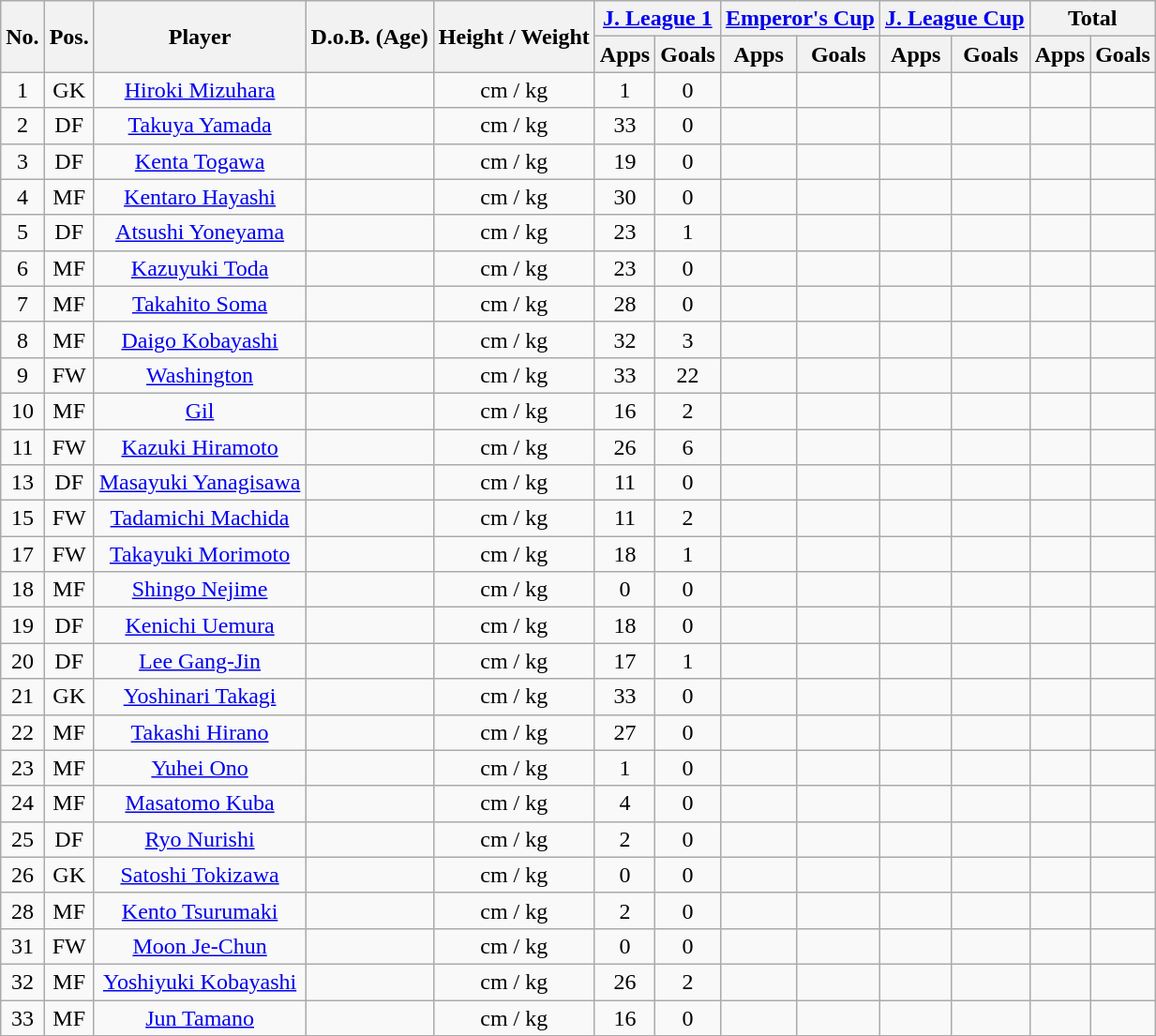<table class="wikitable" style="text-align:center;">
<tr>
<th rowspan="2">No.</th>
<th rowspan="2">Pos.</th>
<th rowspan="2">Player</th>
<th rowspan="2">D.o.B. (Age)</th>
<th rowspan="2">Height / Weight</th>
<th colspan="2"><a href='#'>J. League 1</a></th>
<th colspan="2"><a href='#'>Emperor's Cup</a></th>
<th colspan="2"><a href='#'>J. League Cup</a></th>
<th colspan="2">Total</th>
</tr>
<tr>
<th>Apps</th>
<th>Goals</th>
<th>Apps</th>
<th>Goals</th>
<th>Apps</th>
<th>Goals</th>
<th>Apps</th>
<th>Goals</th>
</tr>
<tr>
<td>1</td>
<td>GK</td>
<td><a href='#'>Hiroki Mizuhara</a></td>
<td></td>
<td>cm / kg</td>
<td>1</td>
<td>0</td>
<td></td>
<td></td>
<td></td>
<td></td>
<td></td>
<td></td>
</tr>
<tr>
<td>2</td>
<td>DF</td>
<td><a href='#'>Takuya Yamada</a></td>
<td></td>
<td>cm / kg</td>
<td>33</td>
<td>0</td>
<td></td>
<td></td>
<td></td>
<td></td>
<td></td>
<td></td>
</tr>
<tr>
<td>3</td>
<td>DF</td>
<td><a href='#'>Kenta Togawa</a></td>
<td></td>
<td>cm / kg</td>
<td>19</td>
<td>0</td>
<td></td>
<td></td>
<td></td>
<td></td>
<td></td>
<td></td>
</tr>
<tr>
<td>4</td>
<td>MF</td>
<td><a href='#'>Kentaro Hayashi</a></td>
<td></td>
<td>cm / kg</td>
<td>30</td>
<td>0</td>
<td></td>
<td></td>
<td></td>
<td></td>
<td></td>
<td></td>
</tr>
<tr>
<td>5</td>
<td>DF</td>
<td><a href='#'>Atsushi Yoneyama</a></td>
<td></td>
<td>cm / kg</td>
<td>23</td>
<td>1</td>
<td></td>
<td></td>
<td></td>
<td></td>
<td></td>
<td></td>
</tr>
<tr>
<td>6</td>
<td>MF</td>
<td><a href='#'>Kazuyuki Toda</a></td>
<td></td>
<td>cm / kg</td>
<td>23</td>
<td>0</td>
<td></td>
<td></td>
<td></td>
<td></td>
<td></td>
<td></td>
</tr>
<tr>
<td>7</td>
<td>MF</td>
<td><a href='#'>Takahito Soma</a></td>
<td></td>
<td>cm / kg</td>
<td>28</td>
<td>0</td>
<td></td>
<td></td>
<td></td>
<td></td>
<td></td>
<td></td>
</tr>
<tr>
<td>8</td>
<td>MF</td>
<td><a href='#'>Daigo Kobayashi</a></td>
<td></td>
<td>cm / kg</td>
<td>32</td>
<td>3</td>
<td></td>
<td></td>
<td></td>
<td></td>
<td></td>
<td></td>
</tr>
<tr>
<td>9</td>
<td>FW</td>
<td><a href='#'>Washington</a></td>
<td></td>
<td>cm / kg</td>
<td>33</td>
<td>22</td>
<td></td>
<td></td>
<td></td>
<td></td>
<td></td>
<td></td>
</tr>
<tr>
<td>10</td>
<td>MF</td>
<td><a href='#'>Gil</a></td>
<td></td>
<td>cm / kg</td>
<td>16</td>
<td>2</td>
<td></td>
<td></td>
<td></td>
<td></td>
<td></td>
<td></td>
</tr>
<tr>
<td>11</td>
<td>FW</td>
<td><a href='#'>Kazuki Hiramoto</a></td>
<td></td>
<td>cm / kg</td>
<td>26</td>
<td>6</td>
<td></td>
<td></td>
<td></td>
<td></td>
<td></td>
<td></td>
</tr>
<tr>
<td>13</td>
<td>DF</td>
<td><a href='#'>Masayuki Yanagisawa</a></td>
<td></td>
<td>cm / kg</td>
<td>11</td>
<td>0</td>
<td></td>
<td></td>
<td></td>
<td></td>
<td></td>
<td></td>
</tr>
<tr>
<td>15</td>
<td>FW</td>
<td><a href='#'>Tadamichi Machida</a></td>
<td></td>
<td>cm / kg</td>
<td>11</td>
<td>2</td>
<td></td>
<td></td>
<td></td>
<td></td>
<td></td>
<td></td>
</tr>
<tr>
<td>17</td>
<td>FW</td>
<td><a href='#'>Takayuki Morimoto</a></td>
<td></td>
<td>cm / kg</td>
<td>18</td>
<td>1</td>
<td></td>
<td></td>
<td></td>
<td></td>
<td></td>
<td></td>
</tr>
<tr>
<td>18</td>
<td>MF</td>
<td><a href='#'>Shingo Nejime</a></td>
<td></td>
<td>cm / kg</td>
<td>0</td>
<td>0</td>
<td></td>
<td></td>
<td></td>
<td></td>
<td></td>
<td></td>
</tr>
<tr>
<td>19</td>
<td>DF</td>
<td><a href='#'>Kenichi Uemura</a></td>
<td></td>
<td>cm / kg</td>
<td>18</td>
<td>0</td>
<td></td>
<td></td>
<td></td>
<td></td>
<td></td>
<td></td>
</tr>
<tr>
<td>20</td>
<td>DF</td>
<td><a href='#'>Lee Gang-Jin</a></td>
<td></td>
<td>cm / kg</td>
<td>17</td>
<td>1</td>
<td></td>
<td></td>
<td></td>
<td></td>
<td></td>
<td></td>
</tr>
<tr>
<td>21</td>
<td>GK</td>
<td><a href='#'>Yoshinari Takagi</a></td>
<td></td>
<td>cm / kg</td>
<td>33</td>
<td>0</td>
<td></td>
<td></td>
<td></td>
<td></td>
<td></td>
<td></td>
</tr>
<tr>
<td>22</td>
<td>MF</td>
<td><a href='#'>Takashi Hirano</a></td>
<td></td>
<td>cm / kg</td>
<td>27</td>
<td>0</td>
<td></td>
<td></td>
<td></td>
<td></td>
<td></td>
<td></td>
</tr>
<tr>
<td>23</td>
<td>MF</td>
<td><a href='#'>Yuhei Ono</a></td>
<td></td>
<td>cm / kg</td>
<td>1</td>
<td>0</td>
<td></td>
<td></td>
<td></td>
<td></td>
<td></td>
<td></td>
</tr>
<tr>
<td>24</td>
<td>MF</td>
<td><a href='#'>Masatomo Kuba</a></td>
<td></td>
<td>cm / kg</td>
<td>4</td>
<td>0</td>
<td></td>
<td></td>
<td></td>
<td></td>
<td></td>
<td></td>
</tr>
<tr>
<td>25</td>
<td>DF</td>
<td><a href='#'>Ryo Nurishi</a></td>
<td></td>
<td>cm / kg</td>
<td>2</td>
<td>0</td>
<td></td>
<td></td>
<td></td>
<td></td>
<td></td>
<td></td>
</tr>
<tr>
<td>26</td>
<td>GK</td>
<td><a href='#'>Satoshi Tokizawa</a></td>
<td></td>
<td>cm / kg</td>
<td>0</td>
<td>0</td>
<td></td>
<td></td>
<td></td>
<td></td>
<td></td>
<td></td>
</tr>
<tr>
<td>28</td>
<td>MF</td>
<td><a href='#'>Kento Tsurumaki</a></td>
<td></td>
<td>cm / kg</td>
<td>2</td>
<td>0</td>
<td></td>
<td></td>
<td></td>
<td></td>
<td></td>
<td></td>
</tr>
<tr>
<td>31</td>
<td>FW</td>
<td><a href='#'>Moon Je-Chun</a></td>
<td></td>
<td>cm / kg</td>
<td>0</td>
<td>0</td>
<td></td>
<td></td>
<td></td>
<td></td>
<td></td>
<td></td>
</tr>
<tr>
<td>32</td>
<td>MF</td>
<td><a href='#'>Yoshiyuki Kobayashi</a></td>
<td></td>
<td>cm / kg</td>
<td>26</td>
<td>2</td>
<td></td>
<td></td>
<td></td>
<td></td>
<td></td>
<td></td>
</tr>
<tr>
<td>33</td>
<td>MF</td>
<td><a href='#'>Jun Tamano</a></td>
<td></td>
<td>cm / kg</td>
<td>16</td>
<td>0</td>
<td></td>
<td></td>
<td></td>
<td></td>
<td></td>
<td></td>
</tr>
</table>
